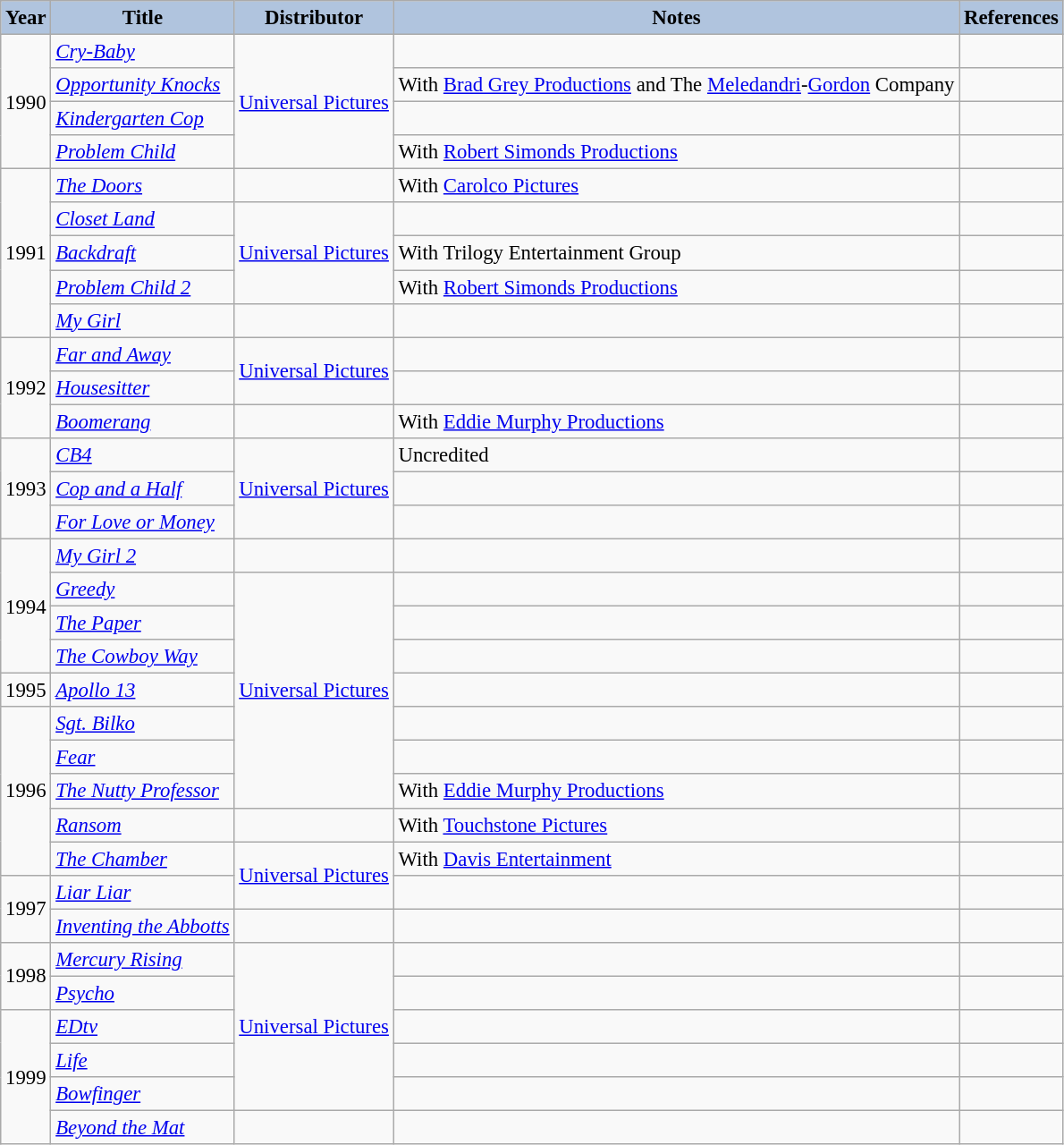<table class="wikitable" style="font-size:95%;">
<tr style="text-align:left;">
<th style="background:#B0C4DE;">Year</th>
<th style="background:#B0C4DE;">Title</th>
<th style="background:#B0C4DE;">Distributor</th>
<th style="background:#B0C4DE;">Notes</th>
<th style="background:#B0C4DE;">References</th>
</tr>
<tr>
<td rowspan="4">1990</td>
<td><em><a href='#'>Cry-Baby</a></em></td>
<td rowspan="4" style="text-align:center;"><a href='#'>Universal Pictures</a></td>
<td></td>
<td></td>
</tr>
<tr>
<td><em><a href='#'>Opportunity Knocks</a></em></td>
<td>With <a href='#'>Brad Grey Productions</a> and The <a href='#'>Meledandri</a>-<a href='#'>Gordon</a> Company</td>
<td></td>
</tr>
<tr>
<td><em><a href='#'>Kindergarten Cop</a></em></td>
<td></td>
<td></td>
</tr>
<tr>
<td><em><a href='#'>Problem Child</a></em></td>
<td>With <a href='#'>Robert Simonds Productions</a></td>
<td></td>
</tr>
<tr>
<td rowspan="5">1991</td>
<td><em><a href='#'>The Doors</a></em></td>
<td></td>
<td>With <a href='#'>Carolco Pictures</a></td>
<td></td>
</tr>
<tr>
<td><em><a href='#'>Closet Land</a></em></td>
<td rowspan="3" style="text-align:center;"><a href='#'>Universal Pictures</a></td>
<td></td>
<td></td>
</tr>
<tr>
<td><em><a href='#'>Backdraft</a></em></td>
<td>With Trilogy Entertainment Group</td>
<td></td>
</tr>
<tr>
<td><em><a href='#'>Problem Child 2</a></em></td>
<td>With <a href='#'>Robert Simonds Productions</a></td>
<td></td>
</tr>
<tr>
<td><em><a href='#'>My Girl</a></em></td>
<td></td>
<td></td>
<td></td>
</tr>
<tr>
<td rowspan="3">1992</td>
<td><em><a href='#'>Far and Away</a></em></td>
<td rowspan="2" style="text-align:center;"><a href='#'>Universal Pictures</a></td>
<td></td>
<td></td>
</tr>
<tr>
<td><em><a href='#'>Housesitter</a></em></td>
<td></td>
<td></td>
</tr>
<tr>
<td><em><a href='#'>Boomerang</a></em></td>
<td></td>
<td>With <a href='#'>Eddie Murphy Productions</a></td>
<td></td>
</tr>
<tr>
<td rowspan="3">1993</td>
<td><em><a href='#'>CB4</a></em></td>
<td rowspan="3" style="text-align:center;"><a href='#'>Universal Pictures</a></td>
<td>Uncredited</td>
<td></td>
</tr>
<tr>
<td><em><a href='#'>Cop and a Half</a></em></td>
<td></td>
<td></td>
</tr>
<tr>
<td><em><a href='#'>For Love or Money</a></em></td>
<td></td>
<td></td>
</tr>
<tr>
<td rowspan="4">1994</td>
<td><em><a href='#'>My Girl 2</a></em></td>
<td></td>
<td></td>
<td></td>
</tr>
<tr>
<td><em><a href='#'>Greedy</a></em></td>
<td rowspan="7" style="text-align:center;"><a href='#'>Universal Pictures</a></td>
<td></td>
<td></td>
</tr>
<tr>
<td><em><a href='#'>The Paper</a></em></td>
<td></td>
<td></td>
</tr>
<tr>
<td><em><a href='#'>The Cowboy Way</a></em></td>
<td></td>
<td></td>
</tr>
<tr>
<td>1995</td>
<td><em><a href='#'>Apollo 13</a></em></td>
<td></td>
<td></td>
</tr>
<tr>
<td rowspan="5">1996</td>
<td><em><a href='#'>Sgt. Bilko</a></em></td>
<td></td>
<td></td>
</tr>
<tr>
<td><em><a href='#'>Fear</a></em></td>
<td></td>
<td></td>
</tr>
<tr>
<td><em><a href='#'>The Nutty Professor</a></em></td>
<td>With <a href='#'>Eddie Murphy Productions</a></td>
<td></td>
</tr>
<tr>
<td><em><a href='#'>Ransom</a></em></td>
<td></td>
<td>With <a href='#'>Touchstone Pictures</a></td>
<td></td>
</tr>
<tr>
<td><em><a href='#'>The Chamber</a></em></td>
<td rowspan="2" style="text-align:center;"><a href='#'>Universal Pictures</a></td>
<td>With <a href='#'>Davis Entertainment</a></td>
<td></td>
</tr>
<tr>
<td rowspan="2">1997</td>
<td><em><a href='#'>Liar Liar</a></em></td>
<td></td>
<td></td>
</tr>
<tr>
<td><em><a href='#'>Inventing the Abbotts</a></em></td>
<td></td>
<td></td>
<td></td>
</tr>
<tr>
<td rowspan="2">1998</td>
<td><em><a href='#'>Mercury Rising</a></em></td>
<td rowspan="5" style="text-align:center;"><a href='#'>Universal Pictures</a></td>
<td></td>
<td></td>
</tr>
<tr>
<td><em><a href='#'>Psycho</a></em></td>
<td></td>
<td></td>
</tr>
<tr>
<td rowspan="4">1999</td>
<td><em><a href='#'>EDtv</a></em></td>
<td></td>
<td></td>
</tr>
<tr>
<td><em><a href='#'>Life</a></em></td>
<td></td>
<td></td>
</tr>
<tr>
<td><em><a href='#'>Bowfinger</a></em></td>
<td></td>
<td></td>
</tr>
<tr>
<td><em><a href='#'>Beyond the Mat</a></em></td>
<td></td>
<td></td>
<td></td>
</tr>
</table>
